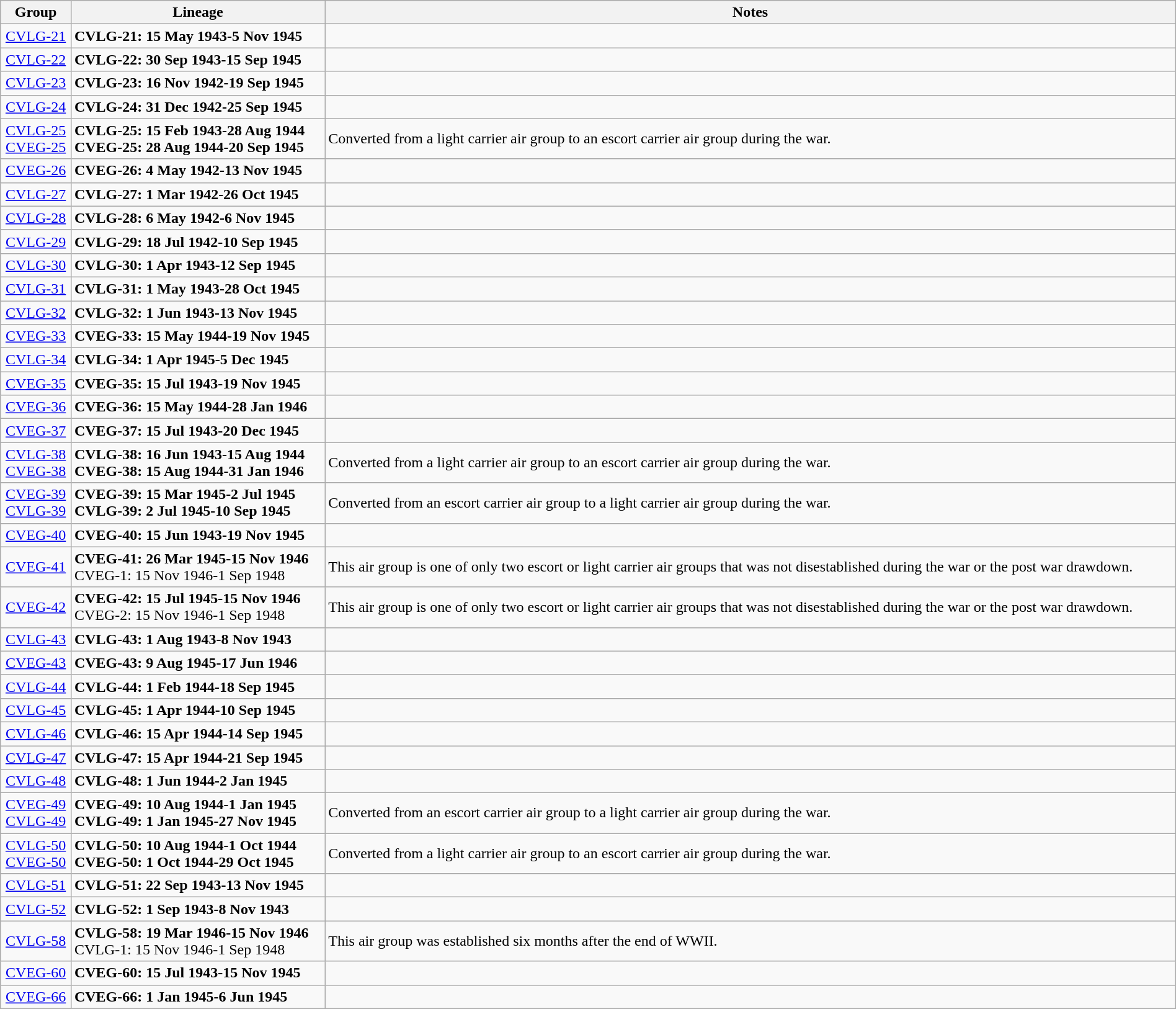<table class="wikitable" width=100% style="text-align: left">
<tr>
<th colspan=1>Group</th>
<th>Lineage</th>
<th>Notes</th>
</tr>
<tr>
<td align=center><a href='#'>CVLG-21</a></td>
<td><strong>CVLG-21: 15 May 1943-5 Nov 1945</strong></td>
<td></td>
</tr>
<tr>
<td align=center><a href='#'>CVLG-22</a></td>
<td><strong>CVLG-22: 30 Sep 1943-15 Sep 1945</strong></td>
<td></td>
</tr>
<tr>
<td align=center><a href='#'>CVLG-23</a></td>
<td><strong>CVLG-23: 16 Nov 1942-19 Sep 1945</strong></td>
<td></td>
</tr>
<tr>
<td align=center><a href='#'>CVLG-24</a></td>
<td><strong>CVLG-24: 31 Dec 1942-25 Sep 1945</strong></td>
<td></td>
</tr>
<tr>
<td align=center><a href='#'>CVLG-25</a><br><a href='#'>CVEG-25</a></td>
<td><strong>CVLG-25: 15 Feb 1943-28 Aug 1944<br>CVEG-25: 28 Aug 1944-20 Sep 1945</strong></td>
<td>Converted from a light carrier air group to an escort carrier air group during the war.</td>
</tr>
<tr>
<td align=center><a href='#'>CVEG-26</a></td>
<td><strong>CVEG-26: 4 May 1942-13 Nov 1945</strong></td>
<td></td>
</tr>
<tr>
<td align=center><a href='#'>CVLG-27</a></td>
<td><strong>CVLG-27: 1 Mar 1942-26 Oct 1945</strong></td>
<td></td>
</tr>
<tr>
<td align=center><a href='#'>CVLG-28</a></td>
<td><strong>CVLG-28: 6 May 1942-6 Nov 1945</strong></td>
<td></td>
</tr>
<tr>
<td align=center><a href='#'>CVLG-29</a></td>
<td><strong>CVLG-29: 18 Jul 1942-10 Sep 1945</strong></td>
<td></td>
</tr>
<tr>
<td align=center><a href='#'>CVLG-30</a></td>
<td><strong>CVLG-30: 1 Apr 1943-12 Sep 1945</strong></td>
<td></td>
</tr>
<tr>
<td align=center><a href='#'>CVLG-31</a></td>
<td><strong>CVLG-31: 1 May 1943-28 Oct 1945</strong></td>
<td></td>
</tr>
<tr>
<td align=center><a href='#'>CVLG-32</a></td>
<td><strong>CVLG-32: 1 Jun 1943-13 Nov 1945</strong></td>
<td></td>
</tr>
<tr>
<td align=center><a href='#'>CVEG-33</a></td>
<td style="white-space: nowrap;"><strong>CVEG-33: 15 May 1944-19 Nov 1945</strong></td>
<td></td>
</tr>
<tr>
<td align=center><a href='#'>CVLG-34</a></td>
<td><strong>CVLG-34: 1 Apr 1945-5 Dec 1945</strong></td>
<td></td>
</tr>
<tr>
<td align=center><a href='#'>CVEG-35</a></td>
<td><strong>CVEG-35: 15 Jul 1943-19 Nov 1945</strong></td>
<td></td>
</tr>
<tr>
<td align=center><a href='#'>CVEG-36</a></td>
<td><strong>CVEG-36: 15 May 1944-28 Jan 1946</strong></td>
<td></td>
</tr>
<tr>
<td align=center><a href='#'>CVEG-37</a></td>
<td><strong>CVEG-37: 15 Jul 1943-20 Dec 1945</strong></td>
<td></td>
</tr>
<tr>
<td align=center><a href='#'>CVLG-38</a><br><a href='#'>CVEG-38</a></td>
<td><strong>CVLG-38: 16 Jun 1943-15 Aug 1944<br>CVEG-38: 15 Aug 1944-31 Jan 1946</strong></td>
<td>Converted from a light carrier air group to an escort carrier air group during the war.</td>
</tr>
<tr>
<td align=center><a href='#'>CVEG-39</a><br><a href='#'>CVLG-39</a></td>
<td><strong>CVEG-39: 15 Mar 1945-2 Jul 1945<br>CVLG-39: 2 Jul 1945-10 Sep 1945</strong></td>
<td>Converted from an escort carrier air group to a light carrier air group during the war.</td>
</tr>
<tr>
<td align=center><a href='#'>CVEG-40</a></td>
<td><strong>CVEG-40: 15 Jun 1943-19 Nov 1945</strong></td>
<td></td>
</tr>
<tr>
<td align=center><a href='#'>CVEG-41</a></td>
<td><strong>CVEG-41: 26 Mar 1945-15 Nov 1946</strong><br>CVEG-1: 15 Nov 1946-1 Sep 1948</td>
<td>This air group is one of only two escort or light carrier air groups that was not disestablished during the war or the post war drawdown.</td>
</tr>
<tr>
<td align=center><a href='#'>CVEG-42</a></td>
<td><strong>CVEG-42: 15 Jul 1945-15 Nov 1946</strong><br>CVEG-2: 15 Nov 1946-1 Sep 1948</td>
<td>This air group is one of only two escort or light carrier air groups that was not disestablished during the war or the post war drawdown.</td>
</tr>
<tr>
<td align=center><a href='#'>CVLG-43</a></td>
<td><strong>CVLG-43: 1 Aug 1943-8 Nov 1943</strong></td>
<td></td>
</tr>
<tr>
<td align=center><a href='#'>CVEG-43</a></td>
<td><strong>CVEG-43: 9 Aug 1945-17 Jun 1946</strong></td>
<td></td>
</tr>
<tr>
<td align=center><a href='#'>CVLG-44</a></td>
<td><strong>CVLG-44: 1 Feb 1944-18 Sep 1945</strong></td>
<td></td>
</tr>
<tr>
<td align=center><a href='#'>CVLG-45</a></td>
<td><strong>CVLG-45: 1 Apr 1944-10 Sep 1945</strong></td>
<td></td>
</tr>
<tr>
<td align=center><a href='#'>CVLG-46</a></td>
<td><strong>CVLG-46: 15 Apr 1944-14 Sep 1945</strong></td>
<td></td>
</tr>
<tr>
<td align=center><a href='#'>CVLG-47</a></td>
<td><strong>CVLG-47: 15 Apr 1944-21 Sep 1945</strong></td>
<td></td>
</tr>
<tr>
<td align=center><a href='#'>CVLG-48</a></td>
<td><strong>CVLG-48: 1 Jun 1944-2 Jan 1945</strong></td>
<td></td>
</tr>
<tr>
<td align=center><a href='#'>CVEG-49</a><br><a href='#'>CVLG-49</a></td>
<td><strong>CVEG-49: 10 Aug 1944-1 Jan 1945<br>CVLG-49: 1 Jan 1945-27 Nov 1945</strong></td>
<td>Converted from an escort carrier air group to a light carrier air group during the war.</td>
</tr>
<tr>
<td align=center style="white-space: nowrap;"><a href='#'>CVLG-50</a><br><a href='#'>CVEG-50</a></td>
<td><strong>CVLG-50: 10 Aug 1944-1 Oct 1944<br>CVEG-50: 1 Oct 1944-29 Oct 1945</strong></td>
<td>Converted from a light carrier air group to an escort carrier air group during the war.</td>
</tr>
<tr>
<td align=center><a href='#'>CVLG-51</a></td>
<td style="white-space: nowrap;"><strong>CVLG-51: 22 Sep 1943-13 Nov 1945</strong></td>
<td></td>
</tr>
<tr>
<td align=center><a href='#'>CVLG-52</a></td>
<td style="white-space: nowrap;"><strong>CVLG-52: 1 Sep 1943-8 Nov 1943</strong></td>
<td></td>
</tr>
<tr>
<td align=center><a href='#'>CVLG-58</a></td>
<td style="white-space: nowrap;"><strong>CVLG-58: 19 Mar 1946-15 Nov 1946</strong><br>CVLG-1: 15 Nov 1946-1 Sep 1948</td>
<td>This air group was established six months after the end of WWII.</td>
</tr>
<tr>
<td align=center><a href='#'>CVEG-60</a></td>
<td><strong>CVEG-60: 15 Jul 1943-15 Nov 1945</strong></td>
<td></td>
</tr>
<tr>
<td align=center><a href='#'>CVEG-66</a></td>
<td><strong>CVEG-66: 1 Jan 1945-6 Jun 1945</strong></td>
<td></td>
</tr>
</table>
